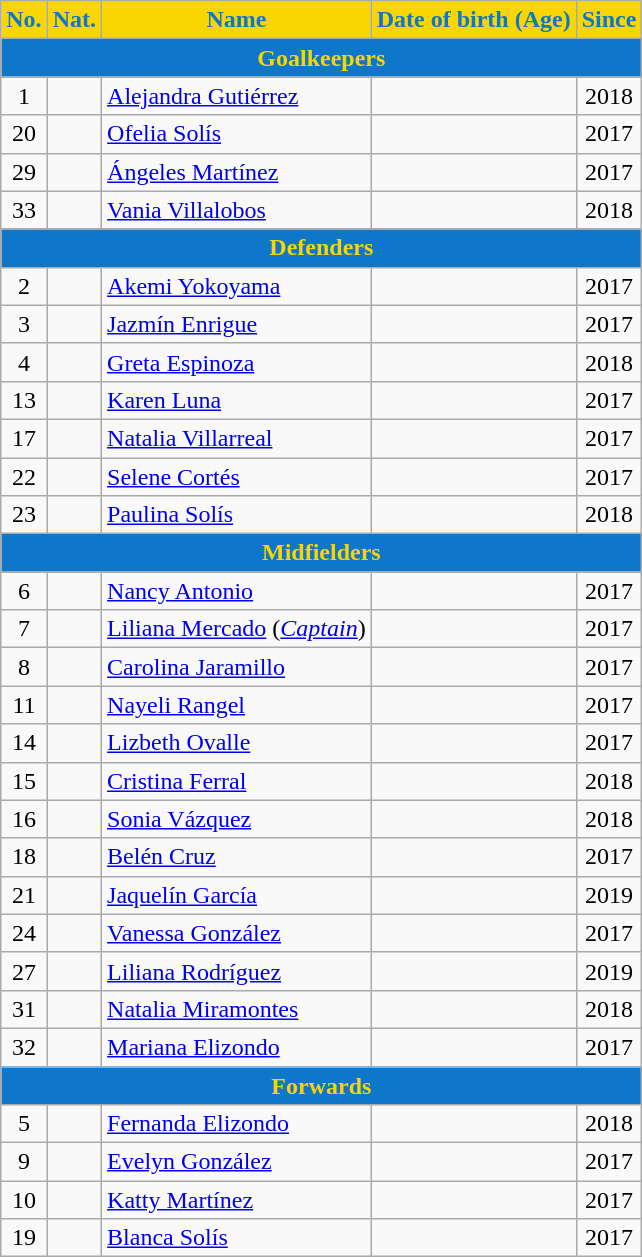<table class="wikitable" style="text-align:center; font-size:100%;">
<tr>
<th style=background-color:#F9D600;color:#0E77CA>No.</th>
<th style=background-color:#F9D600;color:#0E77CA>Nat.</th>
<th style=background-color:#F9D600;color:#0E77CA>Name</th>
<th style=background-color:#F9D600;color:#0E77CA>Date of birth (Age)</th>
<th style=background-color:#F9D600;color:#0E77CA>Since</th>
</tr>
<tr>
<th colspan="5" style="background:#0E77CA; color:#F9D600; text-align:center;">Goalkeepers</th>
</tr>
<tr>
<td>1</td>
<td></td>
<td align=left><a href='#'>Alejandra Gutiérrez</a></td>
<td></td>
<td>2018</td>
</tr>
<tr>
<td>20</td>
<td></td>
<td align=left><a href='#'>Ofelia Solís</a></td>
<td></td>
<td>2017</td>
</tr>
<tr>
<td>29</td>
<td></td>
<td align=left><a href='#'>Ángeles Martínez</a></td>
<td></td>
<td>2017</td>
</tr>
<tr>
<td>33</td>
<td></td>
<td align=left><a href='#'>Vania Villalobos</a></td>
<td></td>
<td>2018</td>
</tr>
<tr>
<th colspan="5" style="background:#0E77CA; color:#F9D600; text-align:center;">Defenders</th>
</tr>
<tr>
<td>2</td>
<td></td>
<td align=left><a href='#'>Akemi Yokoyama</a></td>
<td></td>
<td>2017</td>
</tr>
<tr>
<td>3</td>
<td></td>
<td align=left><a href='#'>Jazmín Enrigue</a></td>
<td></td>
<td>2017</td>
</tr>
<tr>
<td>4</td>
<td></td>
<td align=left><a href='#'>Greta Espinoza</a></td>
<td></td>
<td>2018</td>
</tr>
<tr>
<td>13</td>
<td></td>
<td align=left><a href='#'>Karen Luna</a></td>
<td></td>
<td>2017</td>
</tr>
<tr>
<td>17</td>
<td></td>
<td align=left><a href='#'>Natalia Villarreal</a></td>
<td></td>
<td>2017</td>
</tr>
<tr>
<td>22</td>
<td></td>
<td align=left><a href='#'>Selene Cortés</a></td>
<td></td>
<td>2017</td>
</tr>
<tr>
<td>23</td>
<td></td>
<td align=left><a href='#'>Paulina Solís</a></td>
<td></td>
<td>2018</td>
</tr>
<tr>
<th colspan="5" style="background:#0E77CA; color:#F9D600; text-align:center;">Midfielders</th>
</tr>
<tr>
<td>6</td>
<td></td>
<td align=left><a href='#'>Nancy Antonio</a></td>
<td></td>
<td>2017</td>
</tr>
<tr>
<td>7</td>
<td></td>
<td align=left><a href='#'>Liliana Mercado</a> (<em><a href='#'>Captain</a></em>)</td>
<td></td>
<td>2017</td>
</tr>
<tr>
<td>8</td>
<td></td>
<td align=left><a href='#'>Carolina Jaramillo</a></td>
<td></td>
<td>2017</td>
</tr>
<tr>
<td>11</td>
<td></td>
<td align=left><a href='#'>Nayeli Rangel</a></td>
<td></td>
<td>2017</td>
</tr>
<tr>
<td>14</td>
<td></td>
<td align=left><a href='#'>Lizbeth Ovalle</a></td>
<td></td>
<td>2017</td>
</tr>
<tr>
<td>15</td>
<td></td>
<td align=left><a href='#'>Cristina Ferral</a></td>
<td></td>
<td>2018</td>
</tr>
<tr>
<td>16</td>
<td></td>
<td align=left><a href='#'>Sonia Vázquez</a></td>
<td></td>
<td>2018</td>
</tr>
<tr>
<td>18</td>
<td></td>
<td align=left><a href='#'>Belén Cruz</a></td>
<td></td>
<td>2017</td>
</tr>
<tr>
<td>21</td>
<td></td>
<td align=left><a href='#'>Jaquelín García</a></td>
<td></td>
<td>2019</td>
</tr>
<tr>
<td>24</td>
<td></td>
<td align=left><a href='#'>Vanessa González</a></td>
<td></td>
<td>2017</td>
</tr>
<tr>
<td>27</td>
<td></td>
<td align=left><a href='#'>Liliana Rodríguez</a></td>
<td></td>
<td>2019</td>
</tr>
<tr>
<td>31</td>
<td></td>
<td align=left><a href='#'>Natalia Miramontes</a></td>
<td></td>
<td>2018</td>
</tr>
<tr>
<td>32</td>
<td></td>
<td align=left><a href='#'>Mariana Elizondo</a></td>
<td></td>
<td>2017</td>
</tr>
<tr>
<th colspan="5" style="background:#0E77CA; color:#F9D600; text-align:center;">Forwards</th>
</tr>
<tr>
<td>5</td>
<td></td>
<td align=left><a href='#'>Fernanda Elizondo</a></td>
<td></td>
<td>2018</td>
</tr>
<tr>
<td>9</td>
<td></td>
<td align=left><a href='#'>Evelyn González</a></td>
<td></td>
<td>2017</td>
</tr>
<tr>
<td>10</td>
<td></td>
<td align=left><a href='#'>Katty Martínez</a></td>
<td></td>
<td>2017</td>
</tr>
<tr>
<td>19</td>
<td></td>
<td align=left><a href='#'>Blanca Solís</a></td>
<td></td>
<td>2017</td>
</tr>
</table>
